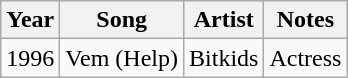<table class="wikitable">
<tr>
<th>Year</th>
<th>Song</th>
<th>Artist</th>
<th>Notes</th>
</tr>
<tr>
<td>1996</td>
<td>Vem (Help)</td>
<td>Bitkids</td>
<td>Actress</td>
</tr>
</table>
